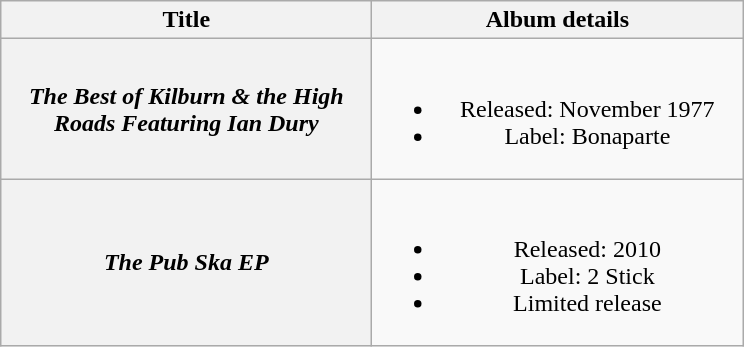<table class="wikitable plainrowheaders" style="text-align:center;">
<tr>
<th scope="col" style="width:15em;">Title</th>
<th scope="col" style="width:15em;">Album details</th>
</tr>
<tr>
<th scope="row"><em>The Best of Kilburn & the High Roads Featuring Ian Dury</em></th>
<td><br><ul><li>Released: November 1977</li><li>Label: Bonaparte</li></ul></td>
</tr>
<tr>
<th scope="row"><em>The Pub Ska EP</em></th>
<td><br><ul><li>Released: 2010</li><li>Label: 2 Stick</li><li>Limited release</li></ul></td>
</tr>
</table>
